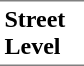<table border=0 cellspacing=0 cellpadding=3>
<tr>
<td style="border-bottom:solid 1px gray;border-top:solid 1px gray;" width=50 valign=top><strong>Street Level</strong></td>
</tr>
</table>
